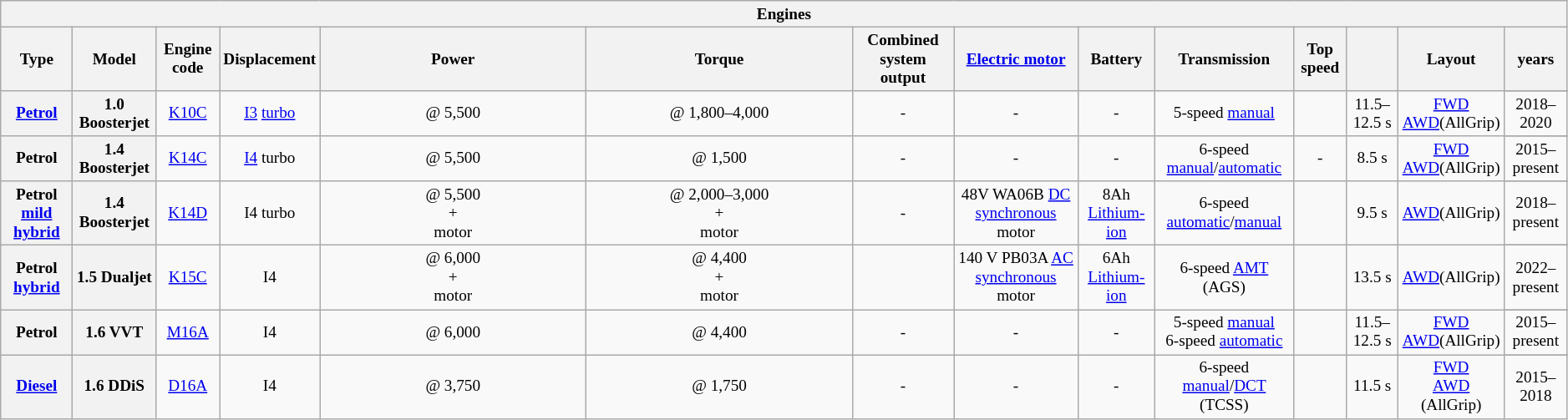<table class="wikitable" style="text-align:center; font-size:80%;">
<tr>
<th colspan="14">Engines</th>
</tr>
<tr>
<th>Type</th>
<th>Model</th>
<th>Engine code</th>
<th>Displacement</th>
<th width="17%">Power</th>
<th width="17%">Torque</th>
<th>Combined system output</th>
<th><a href='#'>Electric motor</a></th>
<th>Battery</th>
<th>Transmission</th>
<th>Top speed</th>
<th></th>
<th>Layout</th>
<th> years</th>
</tr>
<tr>
<th rowspan="2"><a href='#'>Petrol</a></th>
<th rowspan="2">1.0 Boosterjet</th>
<td rowspan="2"><a href='#'>K10C</a></td>
<td rowspan="2"> <a href='#'>I3</a> <a href='#'>turbo</a></td>
<td rowspan="2"> @ 5,500</td>
<td rowspan="2"> @ 1,800–4,000</td>
<td rowspan="2">-</td>
<td rowspan="2">-</td>
<td rowspan="2">-</td>
<td rowspan="2">5-speed <a href='#'>manual</a></td>
<td rowspan="2"></td>
<td rowspan="2">11.5–12.5 s</td>
<td rowspan="2"><a href='#'>FWD</a><br><a href='#'>AWD</a>(AllGrip)</td>
</tr>
<tr>
<td rowspan="1">2018–2020</td>
</tr>
<tr>
<th rowspan="2">Petrol</th>
<th rowspan="2">1.4 Boosterjet</th>
<td rowspan="2"><a href='#'>K14C</a></td>
<td rowspan="2"> <a href='#'>I4</a> turbo</td>
<td rowspan="2"> @ 5,500</td>
<td rowspan="2"> @ 1,500</td>
<td rowspan="2">-</td>
<td rowspan="2">-</td>
<td rowspan="2">-</td>
<td rowspan="2">6-speed <a href='#'>manual</a>/<a href='#'>automatic</a></td>
<td rowspan="2">-</td>
<td rowspan="2">8.5 s</td>
<td rowspan="2"><a href='#'>FWD</a><br><a href='#'>AWD</a>(AllGrip)</td>
</tr>
<tr>
<td rowspan="1">2015–present</td>
</tr>
<tr>
<th rowspan="2">Petrol <a href='#'>mild hybrid</a></th>
<th rowspan="2">1.4 Boosterjet</th>
<td rowspan="2"><a href='#'>K14D</a></td>
<td rowspan="2"> I4 turbo</td>
<td rowspan="2"> @ 5,500<br>+<br> motor</td>
<td rowspan="2"> @ 2,000–3,000<br>+<br> motor</td>
<td rowspan="2">-</td>
<td rowspan="2">48V WA06B <a href='#'>DC synchronous</a> motor</td>
<td rowspan="2">8Ah <a href='#'>Lithium-ion</a></td>
<td rowspan="2">6-speed <a href='#'>automatic</a>/<a href='#'>manual</a></td>
<td rowspan="2"></td>
<td rowspan="2">9.5 s</td>
<td rowspan="2"><a href='#'>AWD</a>(AllGrip)</td>
</tr>
<tr>
<td rowspan="1">2018–present</td>
</tr>
<tr>
<th rowspan="2">Petrol <a href='#'>hybrid</a></th>
<th rowspan="2">1.5 Dualjet</th>
<td rowspan="2"><a href='#'>K15C</a></td>
<td rowspan="2"> I4</td>
<td rowspan="2"> @ 6,000<br>+<br> motor</td>
<td rowspan="2"> @ 4,400<br>+<br> motor</td>
<td rowspan="2"></td>
<td rowspan="2">140 V PB03A <a href='#'>AC</a> <a href='#'>synchronous</a> motor</td>
<td rowspan="2"> 6Ah <a href='#'>Lithium-ion</a></td>
<td rowspan="2">6-speed <a href='#'>AMT</a> (AGS)</td>
<td rowspan="2"></td>
<td rowspan="2">13.5 s</td>
<td rowspan="2"><a href='#'>AWD</a>(AllGrip)</td>
</tr>
<tr>
<td rowspan="1">2022–present</td>
</tr>
<tr>
<th rowspan="2">Petrol</th>
<th rowspan="2">1.6 VVT</th>
<td rowspan="2"><a href='#'>M16A</a></td>
<td rowspan="2"> I4</td>
<td rowspan="2"> @ 6,000</td>
<td rowspan="2"> @ 4,400</td>
<td rowspan="2">-</td>
<td rowspan="2">-</td>
<td rowspan="2">-</td>
<td rowspan="2">5-speed <a href='#'>manual</a><br>6-speed <a href='#'>automatic</a></td>
<td rowspan="2"></td>
<td rowspan="2">11.5–12.5 s</td>
<td rowspan="2"><a href='#'>FWD</a><br><a href='#'>AWD</a>(AllGrip)</td>
</tr>
<tr>
<td rowspan="1">2015–present</td>
</tr>
<tr>
<th rowspan="2"><a href='#'>Diesel</a></th>
<th rowspan="2">1.6 DDiS</th>
<td rowspan="2"><a href='#'>D16A</a></td>
<td rowspan="2"> I4</td>
<td rowspan="2"> @ 3,750</td>
<td rowspan="2"> @ 1,750</td>
<td rowspan="2">-</td>
<td rowspan="2">-</td>
<td rowspan="2">-</td>
<td rowspan="2">6-speed <a href='#'>manual</a>/<a href='#'>DCT</a> (TCSS)</td>
<td rowspan="2"></td>
<td rowspan="2">11.5 s</td>
<td rowspan="2"><a href='#'>FWD</a><br><a href='#'>AWD</a> (AllGrip)</td>
</tr>
<tr>
<td rowspan="1">2015–2018</td>
</tr>
</table>
